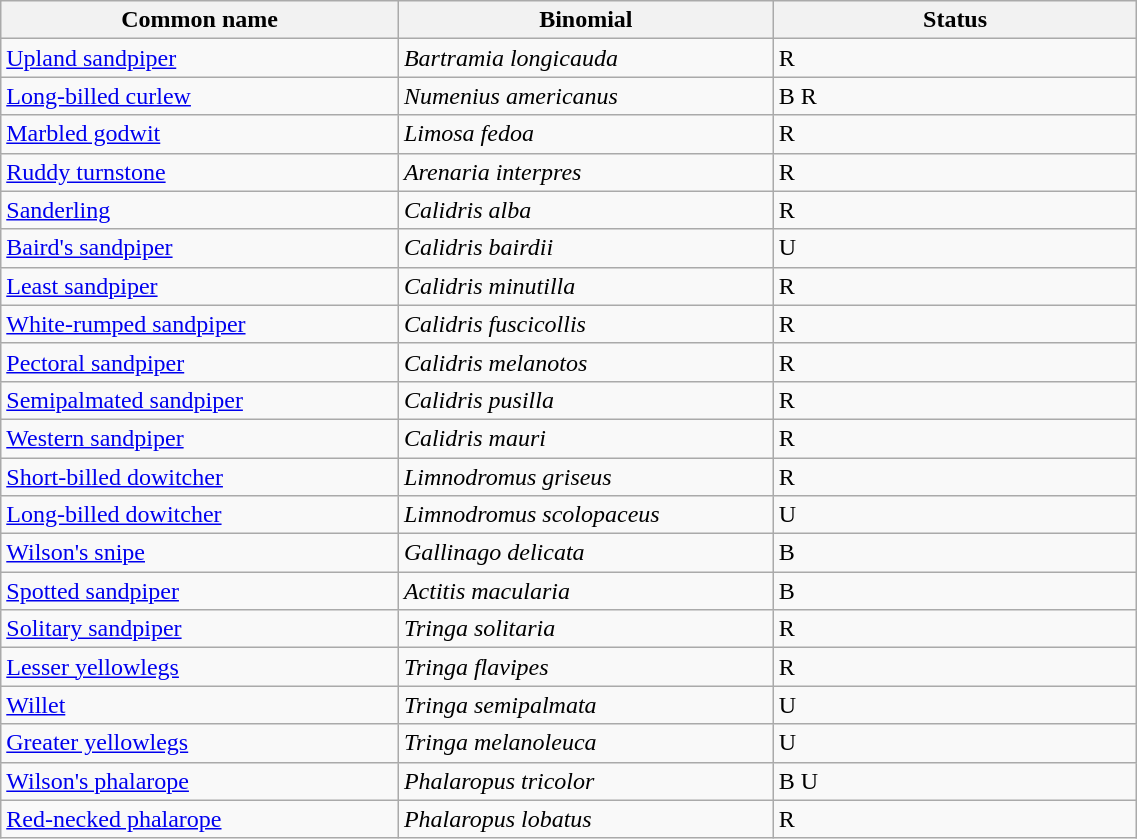<table width=60% class="wikitable">
<tr>
<th width=35%>Common name</th>
<th width=33%>Binomial</th>
<th width=32%>Status</th>
</tr>
<tr>
<td><a href='#'>Upland sandpiper</a></td>
<td><em>Bartramia longicauda</em></td>
<td>R</td>
</tr>
<tr>
<td><a href='#'>Long-billed curlew</a></td>
<td><em>Numenius americanus</em></td>
<td>B R</td>
</tr>
<tr>
<td><a href='#'>Marbled godwit</a></td>
<td><em>Limosa fedoa</em></td>
<td>R</td>
</tr>
<tr>
<td><a href='#'>Ruddy turnstone</a></td>
<td><em>Arenaria interpres</em></td>
<td>R</td>
</tr>
<tr>
<td><a href='#'>Sanderling</a></td>
<td><em>Calidris alba</em></td>
<td>R</td>
</tr>
<tr>
<td><a href='#'>Baird's sandpiper</a></td>
<td><em>Calidris bairdii</em></td>
<td>U</td>
</tr>
<tr>
<td><a href='#'>Least sandpiper</a></td>
<td><em>Calidris minutilla</em></td>
<td>R</td>
</tr>
<tr>
<td><a href='#'>White-rumped sandpiper</a></td>
<td><em>Calidris fuscicollis</em></td>
<td>R</td>
</tr>
<tr>
<td><a href='#'>Pectoral sandpiper</a></td>
<td><em>Calidris melanotos</em></td>
<td>R</td>
</tr>
<tr>
<td><a href='#'>Semipalmated sandpiper</a></td>
<td><em>Calidris pusilla</em></td>
<td>R</td>
</tr>
<tr>
<td><a href='#'>Western sandpiper</a></td>
<td><em>Calidris mauri</em></td>
<td>R</td>
</tr>
<tr>
<td><a href='#'>Short-billed dowitcher</a></td>
<td><em>Limnodromus griseus</em></td>
<td>R</td>
</tr>
<tr>
<td><a href='#'>Long-billed dowitcher</a></td>
<td><em>Limnodromus scolopaceus</em></td>
<td>U</td>
</tr>
<tr>
<td><a href='#'>Wilson's snipe</a></td>
<td><em>Gallinago delicata</em></td>
<td>B</td>
</tr>
<tr>
<td><a href='#'>Spotted sandpiper</a></td>
<td><em>Actitis macularia</em></td>
<td>B</td>
</tr>
<tr>
<td><a href='#'>Solitary sandpiper</a></td>
<td><em>Tringa solitaria</em></td>
<td>R</td>
</tr>
<tr>
<td><a href='#'>Lesser yellowlegs</a></td>
<td><em>Tringa flavipes</em></td>
<td>R</td>
</tr>
<tr>
<td><a href='#'>Willet</a></td>
<td><em>Tringa semipalmata</em></td>
<td>U</td>
</tr>
<tr>
<td><a href='#'>Greater yellowlegs</a></td>
<td><em>Tringa melanoleuca</em></td>
<td>U</td>
</tr>
<tr>
<td><a href='#'>Wilson's phalarope</a></td>
<td><em>Phalaropus tricolor</em></td>
<td>B U</td>
</tr>
<tr>
<td><a href='#'>Red-necked phalarope</a></td>
<td><em>Phalaropus lobatus</em></td>
<td>R</td>
</tr>
</table>
